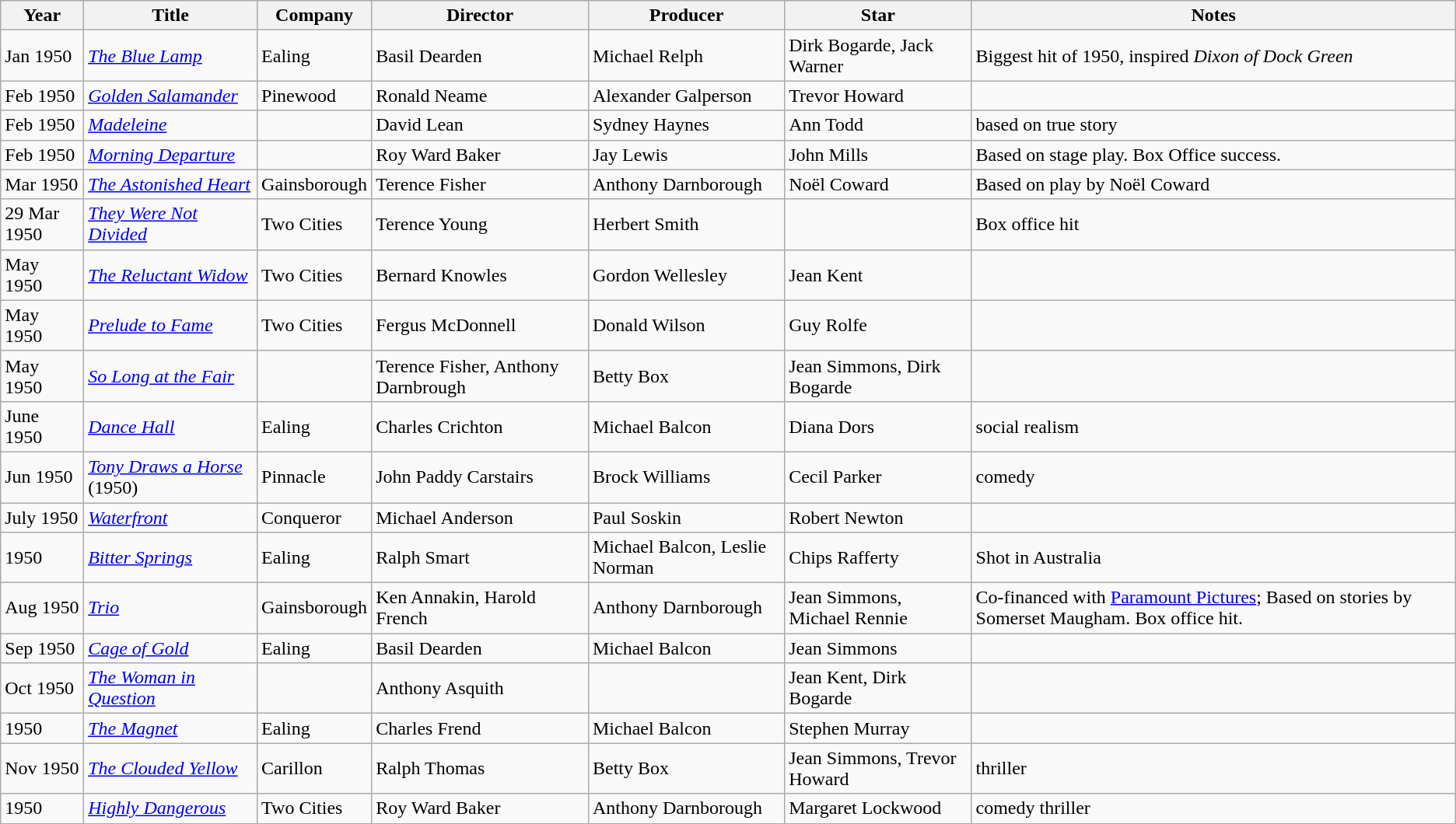<table class="wikitable sortable">
<tr>
<th>Year</th>
<th>Title</th>
<th>Company</th>
<th>Director</th>
<th>Producer</th>
<th>Star</th>
<th>Notes</th>
</tr>
<tr>
<td>Jan 1950</td>
<td><em><a href='#'>The Blue Lamp</a></em></td>
<td>Ealing</td>
<td>Basil Dearden</td>
<td>Michael Relph</td>
<td>Dirk Bogarde, Jack Warner</td>
<td>Biggest hit of 1950, inspired <em>Dixon of Dock Green</em></td>
</tr>
<tr>
<td>Feb 1950</td>
<td><em><a href='#'>Golden Salamander</a></em></td>
<td>Pinewood</td>
<td>Ronald Neame</td>
<td>Alexander Galperson</td>
<td>Trevor Howard</td>
<td></td>
</tr>
<tr>
<td>Feb 1950</td>
<td><em><a href='#'>Madeleine</a></em></td>
<td></td>
<td>David Lean</td>
<td>Sydney Haynes</td>
<td>Ann Todd</td>
<td>based on true story</td>
</tr>
<tr>
<td>Feb 1950</td>
<td><em><a href='#'>Morning Departure</a></em></td>
<td></td>
<td>Roy Ward Baker</td>
<td>Jay Lewis</td>
<td>John Mills</td>
<td>Based on stage play. Box Office success.</td>
</tr>
<tr>
<td>Mar 1950</td>
<td><em><a href='#'>The Astonished Heart</a></em></td>
<td>Gainsborough</td>
<td>Terence Fisher</td>
<td>Anthony Darnborough</td>
<td>Noël Coward</td>
<td>Based on play by Noël Coward</td>
</tr>
<tr>
<td>29 Mar 1950</td>
<td><em><a href='#'>They Were Not Divided</a></em></td>
<td>Two Cities</td>
<td>Terence Young</td>
<td>Herbert Smith</td>
<td></td>
<td>Box office hit</td>
</tr>
<tr>
<td>May 1950</td>
<td><em><a href='#'>The Reluctant Widow</a></em></td>
<td>Two Cities</td>
<td>Bernard Knowles</td>
<td>Gordon Wellesley</td>
<td>Jean Kent</td>
<td></td>
</tr>
<tr>
<td>May 1950</td>
<td><em><a href='#'>Prelude to Fame</a></em></td>
<td>Two Cities</td>
<td>Fergus McDonnell</td>
<td>Donald Wilson</td>
<td>Guy Rolfe</td>
<td></td>
</tr>
<tr>
<td>May 1950</td>
<td><em><a href='#'>So Long at the Fair</a></em></td>
<td></td>
<td>Terence Fisher, Anthony Darnbrough</td>
<td>Betty Box</td>
<td>Jean Simmons, Dirk Bogarde</td>
<td></td>
</tr>
<tr>
<td>June 1950</td>
<td><em><a href='#'>Dance Hall</a></em></td>
<td>Ealing</td>
<td>Charles Crichton</td>
<td>Michael Balcon</td>
<td>Diana Dors</td>
<td>social realism</td>
</tr>
<tr>
<td>Jun 1950</td>
<td><em><a href='#'>Tony Draws a Horse</a></em> (1950)</td>
<td>Pinnacle</td>
<td>John Paddy Carstairs</td>
<td>Brock Williams</td>
<td>Cecil Parker</td>
<td>comedy</td>
</tr>
<tr>
<td>July 1950</td>
<td><em><a href='#'>Waterfront</a></em></td>
<td>Conqueror</td>
<td>Michael Anderson</td>
<td>Paul Soskin</td>
<td>Robert Newton</td>
<td></td>
</tr>
<tr>
<td>1950</td>
<td><em><a href='#'>Bitter Springs</a></em></td>
<td>Ealing</td>
<td>Ralph Smart</td>
<td>Michael Balcon, Leslie Norman</td>
<td>Chips Rafferty</td>
<td>Shot in Australia</td>
</tr>
<tr>
<td>Aug 1950</td>
<td><em><a href='#'>Trio</a></em></td>
<td>Gainsborough</td>
<td>Ken Annakin, Harold French</td>
<td>Anthony Darnborough</td>
<td>Jean Simmons, Michael Rennie</td>
<td>Co-financed with <a href='#'>Paramount Pictures</a>; Based on stories by Somerset Maugham. Box office hit.</td>
</tr>
<tr>
<td>Sep 1950</td>
<td><em><a href='#'>Cage of Gold</a></em></td>
<td>Ealing</td>
<td>Basil Dearden</td>
<td>Michael Balcon</td>
<td>Jean Simmons</td>
<td></td>
</tr>
<tr>
<td>Oct 1950</td>
<td><em><a href='#'>The Woman in Question</a></em></td>
<td></td>
<td>Anthony Asquith</td>
<td></td>
<td>Jean Kent, Dirk Bogarde</td>
<td></td>
</tr>
<tr>
<td>1950</td>
<td><em><a href='#'>The Magnet</a></em></td>
<td>Ealing</td>
<td>Charles Frend</td>
<td>Michael Balcon</td>
<td>Stephen Murray</td>
<td></td>
</tr>
<tr>
<td>Nov 1950</td>
<td><em><a href='#'>The Clouded Yellow</a></em></td>
<td>Carillon</td>
<td>Ralph Thomas</td>
<td>Betty Box</td>
<td>Jean Simmons, Trevor Howard</td>
<td>thriller</td>
</tr>
<tr>
<td>1950</td>
<td><em><a href='#'>Highly Dangerous</a></em></td>
<td>Two Cities</td>
<td>Roy Ward Baker</td>
<td>Anthony Darnborough</td>
<td>Margaret Lockwood</td>
<td>comedy thriller</td>
</tr>
</table>
